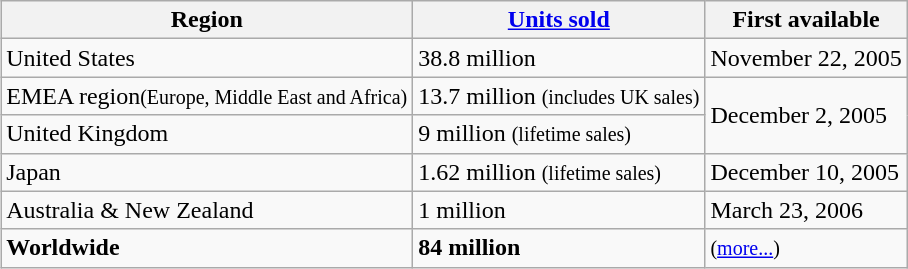<table class="wikitable" style="float:right; margin:0 0 .5em 1em;">
<tr>
<th>Region</th>
<th><a href='#'>Units sold</a></th>
<th>First available</th>
</tr>
<tr>
<td>United States</td>
<td>38.8 million <small></small></td>
<td>November 22, 2005</td>
</tr>
<tr>
<td>EMEA region<small>(Europe, Middle East and Africa)</small></td>
<td>13.7 million <small></small><small>(includes UK sales)</small></td>
<td rowspan="2">December 2, 2005</td>
</tr>
<tr>
<td>United Kingdom</td>
<td>9 million <small>(lifetime sales)</small></td>
</tr>
<tr>
<td>Japan</td>
<td>1.62 million <small>(lifetime sales)</small></td>
<td>December 10, 2005</td>
</tr>
<tr>
<td>Australia & New Zealand</td>
<td>1 million <small></small></td>
<td>March 23, 2006</td>
</tr>
<tr>
<td><strong>Worldwide</strong></td>
<td><strong>84 million</strong> <small></small></td>
<td><small>(<a href='#'>more...</a>)</small></td>
</tr>
</table>
